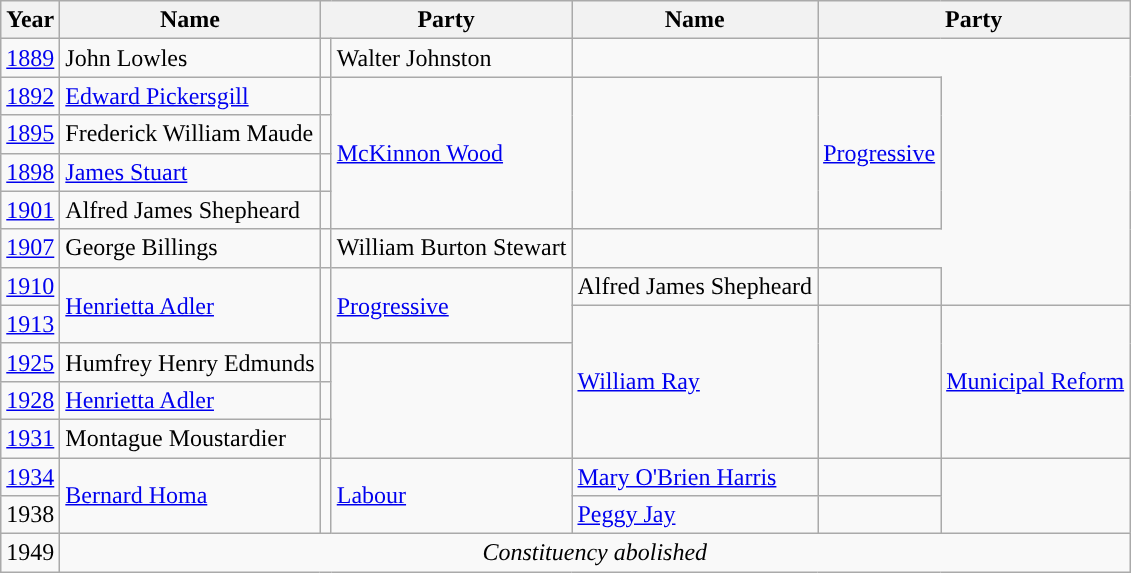<table class="wikitable">
<tr>
<th>Year</th>
<th>Name</th>
<th colspan=2>Party</th>
<th>Name</th>
<th colspan=2>Party</th>
</tr>
<tr>
<td><a href='#'>1889</a></td>
<td>John Lowles</td>
<td></td>
<td>Walter Johnston</td>
<td></td>
</tr>
<tr>
<td><a href='#'>1892</a></td>
<td><a href='#'>Edward Pickersgill</a></td>
<td></td>
<td rowspan=4><a href='#'>McKinnon Wood</a></td>
<td rowspan=4 style="background-color: "></td>
<td rowspan=4><a href='#'>Progressive</a></td>
</tr>
<tr>
<td><a href='#'>1895</a></td>
<td>Frederick William Maude</td>
<td></td>
</tr>
<tr>
<td><a href='#'>1898</a></td>
<td><a href='#'>James Stuart</a></td>
<td></td>
</tr>
<tr>
<td><a href='#'>1901</a></td>
<td>Alfred James Shepheard</td>
<td></td>
</tr>
<tr>
<td><a href='#'>1907</a></td>
<td>George Billings</td>
<td></td>
<td>William Burton Stewart</td>
<td></td>
</tr>
<tr>
<td><a href='#'>1910</a></td>
<td rowspan=2><a href='#'>Henrietta Adler</a></td>
<td rowspan=2 style="background-color: "></td>
<td rowspan=2><a href='#'>Progressive</a></td>
<td>Alfred James Shepheard</td>
<td></td>
</tr>
<tr>
<td><a href='#'>1913</a></td>
<td rowspan=4><a href='#'>William Ray</a></td>
<td rowspan=4 style="background-color: "></td>
<td rowspan=4><a href='#'>Municipal Reform</a></td>
</tr>
<tr>
<td><a href='#'>1925</a></td>
<td>Humfrey Henry Edmunds</td>
<td></td>
</tr>
<tr>
<td><a href='#'>1928</a></td>
<td><a href='#'>Henrietta Adler</a></td>
<td></td>
</tr>
<tr>
<td><a href='#'>1931</a></td>
<td>Montague Moustardier</td>
<td></td>
</tr>
<tr>
<td><a href='#'>1934</a></td>
<td rowspan=2><a href='#'>Bernard Homa</a></td>
<td rowspan=2 style="background-color: "></td>
<td rowspan=2><a href='#'>Labour</a></td>
<td><a href='#'>Mary O'Brien Harris</a></td>
<td></td>
</tr>
<tr>
<td>1938</td>
<td><a href='#'>Peggy Jay</a></td>
<td></td>
</tr>
<tr>
<td>1949</td>
<td colspan=6 align="center"><em>Constituency abolished</em></td>
</tr>
</table>
